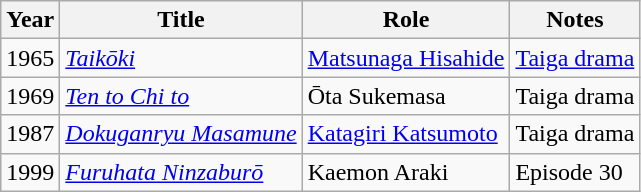<table class="wikitable sortable">
<tr>
<th>Year</th>
<th>Title</th>
<th>Role</th>
<th class="unsortable">Notes</th>
</tr>
<tr>
<td>1965</td>
<td><em><a href='#'>Taikōki</a></em></td>
<td><a href='#'>Matsunaga Hisahide</a></td>
<td><a href='#'>Taiga drama</a></td>
</tr>
<tr>
<td>1969</td>
<td><em><a href='#'>Ten to Chi to</a></em></td>
<td>Ōta Sukemasa</td>
<td>Taiga drama</td>
</tr>
<tr>
<td>1987</td>
<td><em><a href='#'>Dokuganryu Masamune</a></em></td>
<td><a href='#'>Katagiri Katsumoto</a></td>
<td>Taiga drama</td>
</tr>
<tr>
<td>1999</td>
<td><em><a href='#'>Furuhata Ninzaburō</a></em></td>
<td>Kaemon Araki</td>
<td>Episode 30</td>
</tr>
</table>
